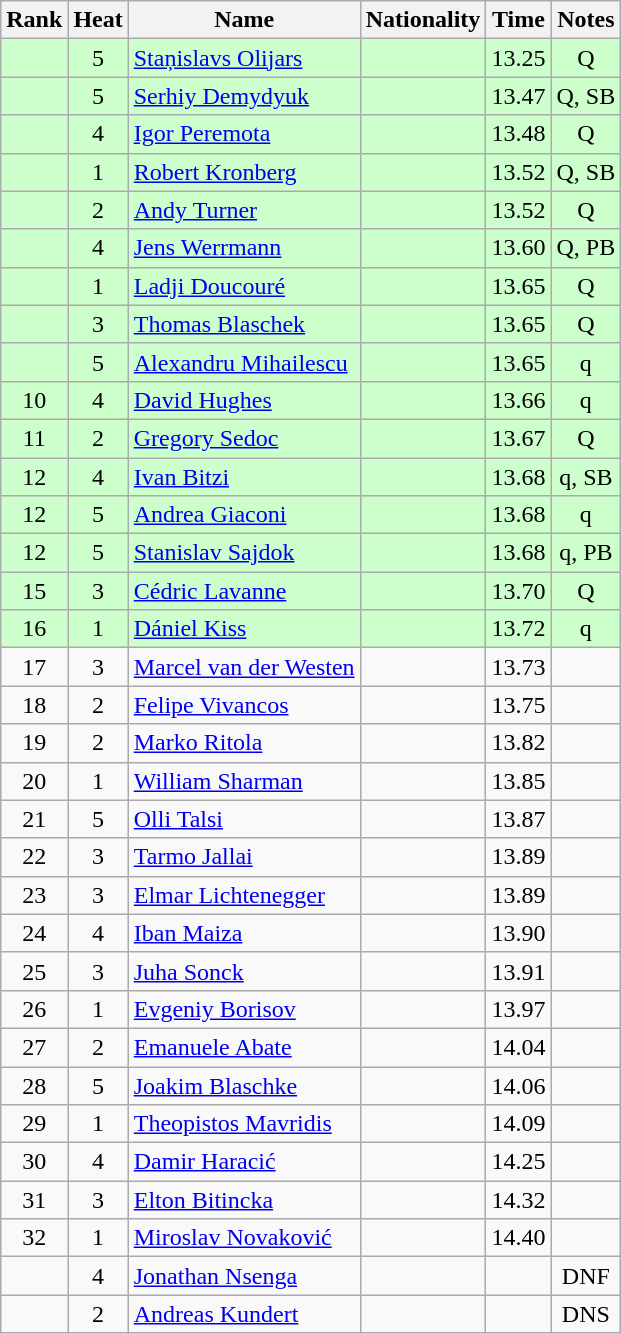<table class="wikitable sortable" style="text-align:center">
<tr>
<th>Rank</th>
<th>Heat</th>
<th>Name</th>
<th>Nationality</th>
<th>Time</th>
<th>Notes</th>
</tr>
<tr bgcolor=ccffcc>
<td></td>
<td>5</td>
<td align=left><a href='#'>Staņislavs Olijars</a></td>
<td align=left></td>
<td>13.25</td>
<td>Q</td>
</tr>
<tr bgcolor=ccffcc>
<td></td>
<td>5</td>
<td align=left><a href='#'>Serhiy Demydyuk</a></td>
<td align=left></td>
<td>13.47</td>
<td>Q, SB</td>
</tr>
<tr bgcolor=ccffcc>
<td></td>
<td>4</td>
<td align=left><a href='#'>Igor Peremota</a></td>
<td align=left></td>
<td>13.48</td>
<td>Q</td>
</tr>
<tr bgcolor=ccffcc>
<td></td>
<td>1</td>
<td align=left><a href='#'>Robert Kronberg</a></td>
<td align=left></td>
<td>13.52</td>
<td>Q, SB</td>
</tr>
<tr bgcolor=ccffcc>
<td></td>
<td>2</td>
<td align=left><a href='#'>Andy Turner</a></td>
<td align=left></td>
<td>13.52</td>
<td>Q</td>
</tr>
<tr bgcolor=ccffcc>
<td></td>
<td>4</td>
<td align=left><a href='#'>Jens Werrmann</a></td>
<td align=left></td>
<td>13.60</td>
<td>Q, PB</td>
</tr>
<tr bgcolor=ccffcc>
<td></td>
<td>1</td>
<td align=left><a href='#'>Ladji Doucouré</a></td>
<td align=left></td>
<td>13.65</td>
<td>Q</td>
</tr>
<tr bgcolor=ccffcc>
<td></td>
<td>3</td>
<td align=left><a href='#'>Thomas Blaschek</a></td>
<td align=left></td>
<td>13.65</td>
<td>Q</td>
</tr>
<tr bgcolor=ccffcc>
<td></td>
<td>5</td>
<td align=left><a href='#'>Alexandru Mihailescu</a></td>
<td align=left></td>
<td>13.65</td>
<td>q</td>
</tr>
<tr bgcolor=ccffcc>
<td>10</td>
<td>4</td>
<td align=left><a href='#'>David Hughes</a></td>
<td align=left></td>
<td>13.66</td>
<td>q</td>
</tr>
<tr bgcolor=ccffcc>
<td>11</td>
<td>2</td>
<td align=left><a href='#'>Gregory Sedoc</a></td>
<td align=left></td>
<td>13.67</td>
<td>Q</td>
</tr>
<tr bgcolor=ccffcc>
<td>12</td>
<td>4</td>
<td align=left><a href='#'>Ivan Bitzi</a></td>
<td align=left></td>
<td>13.68</td>
<td>q, SB</td>
</tr>
<tr bgcolor=ccffcc>
<td>12</td>
<td>5</td>
<td align=left><a href='#'>Andrea Giaconi</a></td>
<td align=left></td>
<td>13.68</td>
<td>q</td>
</tr>
<tr bgcolor=ccffcc>
<td>12</td>
<td>5</td>
<td align=left><a href='#'>Stanislav Sajdok</a></td>
<td align=left></td>
<td>13.68</td>
<td>q, PB</td>
</tr>
<tr bgcolor=ccffcc>
<td>15</td>
<td>3</td>
<td align=left><a href='#'>Cédric Lavanne</a></td>
<td align=left></td>
<td>13.70</td>
<td>Q</td>
</tr>
<tr bgcolor=ccffcc>
<td>16</td>
<td>1</td>
<td align=left><a href='#'>Dániel Kiss</a></td>
<td align=left></td>
<td>13.72</td>
<td>q</td>
</tr>
<tr>
<td>17</td>
<td>3</td>
<td align=left><a href='#'>Marcel van der Westen</a></td>
<td align=left></td>
<td>13.73</td>
<td></td>
</tr>
<tr>
<td>18</td>
<td>2</td>
<td align=left><a href='#'>Felipe Vivancos</a></td>
<td align=left></td>
<td>13.75</td>
<td></td>
</tr>
<tr>
<td>19</td>
<td>2</td>
<td align=left><a href='#'>Marko Ritola</a></td>
<td align=left></td>
<td>13.82</td>
<td></td>
</tr>
<tr>
<td>20</td>
<td>1</td>
<td align=left><a href='#'>William Sharman</a></td>
<td align=left></td>
<td>13.85</td>
<td></td>
</tr>
<tr>
<td>21</td>
<td>5</td>
<td align=left><a href='#'>Olli Talsi</a></td>
<td align=left></td>
<td>13.87</td>
<td></td>
</tr>
<tr>
<td>22</td>
<td>3</td>
<td align=left><a href='#'>Tarmo Jallai</a></td>
<td align=left></td>
<td>13.89</td>
<td></td>
</tr>
<tr>
<td>23</td>
<td>3</td>
<td align=left><a href='#'>Elmar Lichtenegger</a></td>
<td align=left></td>
<td>13.89</td>
<td></td>
</tr>
<tr>
<td>24</td>
<td>4</td>
<td align=left><a href='#'>Iban Maiza</a></td>
<td align=left></td>
<td>13.90</td>
<td></td>
</tr>
<tr>
<td>25</td>
<td>3</td>
<td align=left><a href='#'>Juha Sonck</a></td>
<td align=left></td>
<td>13.91</td>
<td></td>
</tr>
<tr>
<td>26</td>
<td>1</td>
<td align=left><a href='#'>Evgeniy Borisov</a></td>
<td align=left></td>
<td>13.97</td>
<td></td>
</tr>
<tr>
<td>27</td>
<td>2</td>
<td align=left><a href='#'>Emanuele Abate</a></td>
<td align=left></td>
<td>14.04</td>
<td></td>
</tr>
<tr>
<td>28</td>
<td>5</td>
<td align=left><a href='#'>Joakim Blaschke</a></td>
<td align=left></td>
<td>14.06</td>
<td></td>
</tr>
<tr>
<td>29</td>
<td>1</td>
<td align=left><a href='#'>Theopistos Mavridis</a></td>
<td align=left></td>
<td>14.09</td>
<td></td>
</tr>
<tr>
<td>30</td>
<td>4</td>
<td align=left><a href='#'>Damir Haracić</a></td>
<td align=left></td>
<td>14.25</td>
<td></td>
</tr>
<tr>
<td>31</td>
<td>3</td>
<td align=left><a href='#'>Elton Bitincka</a></td>
<td align=left></td>
<td>14.32</td>
<td></td>
</tr>
<tr>
<td>32</td>
<td>1</td>
<td align=left><a href='#'>Miroslav Novaković</a></td>
<td align=left></td>
<td>14.40</td>
<td></td>
</tr>
<tr>
<td></td>
<td>4</td>
<td align=left><a href='#'>Jonathan Nsenga</a></td>
<td align=left></td>
<td></td>
<td>DNF</td>
</tr>
<tr>
<td></td>
<td>2</td>
<td align=left><a href='#'>Andreas Kundert</a></td>
<td align=left></td>
<td></td>
<td>DNS</td>
</tr>
</table>
